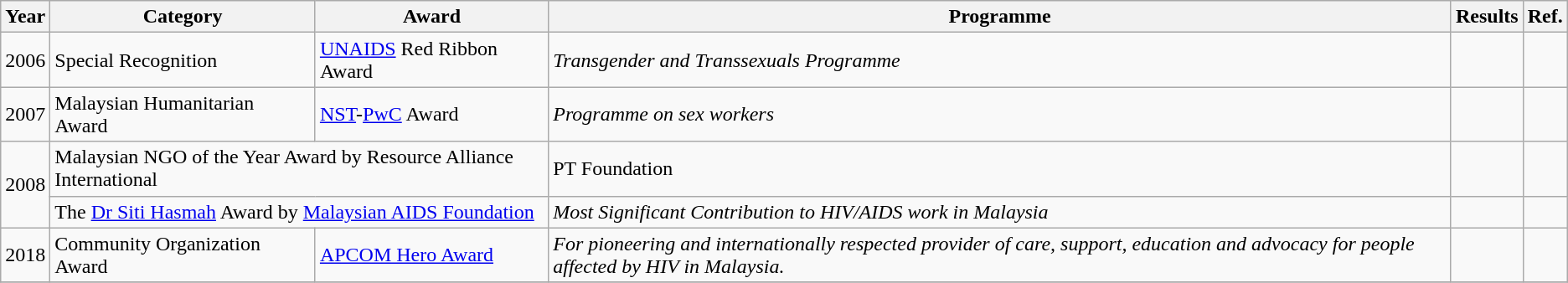<table class="wikitable">
<tr>
<th>Year</th>
<th>Category</th>
<th>Award</th>
<th>Programme</th>
<th>Results</th>
<th>Ref.</th>
</tr>
<tr>
<td>2006</td>
<td>Special Recognition</td>
<td><a href='#'>UNAIDS</a> Red Ribbon Award</td>
<td><em>Transgender and Transsexuals Programme</em></td>
<td></td>
<td></td>
</tr>
<tr>
<td>2007</td>
<td>Malaysian Humanitarian Award</td>
<td><a href='#'>NST</a>-<a href='#'>PwC</a> Award</td>
<td><em>Programme on sex workers</em></td>
<td></td>
<td></td>
</tr>
<tr>
<td rowspan="2">2008</td>
<td colspan="2">Malaysian NGO of the Year Award by Resource Alliance International</td>
<td>PT Foundation</td>
<td></td>
<td></td>
</tr>
<tr>
<td colspan="2">The <a href='#'>Dr Siti Hasmah</a> Award by <a href='#'>Malaysian AIDS Foundation</a></td>
<td><em>Most Significant Contribution to HIV/AIDS work in Malaysia</em></td>
<td></td>
<td></td>
</tr>
<tr>
<td>2018</td>
<td>Community Organization Award</td>
<td><a href='#'>APCOM Hero Award</a></td>
<td><em>For pioneering and internationally respected provider of care, support, education and advocacy for people affected by HIV in Malaysia.</em></td>
<td></td>
<td></td>
</tr>
<tr>
</tr>
</table>
